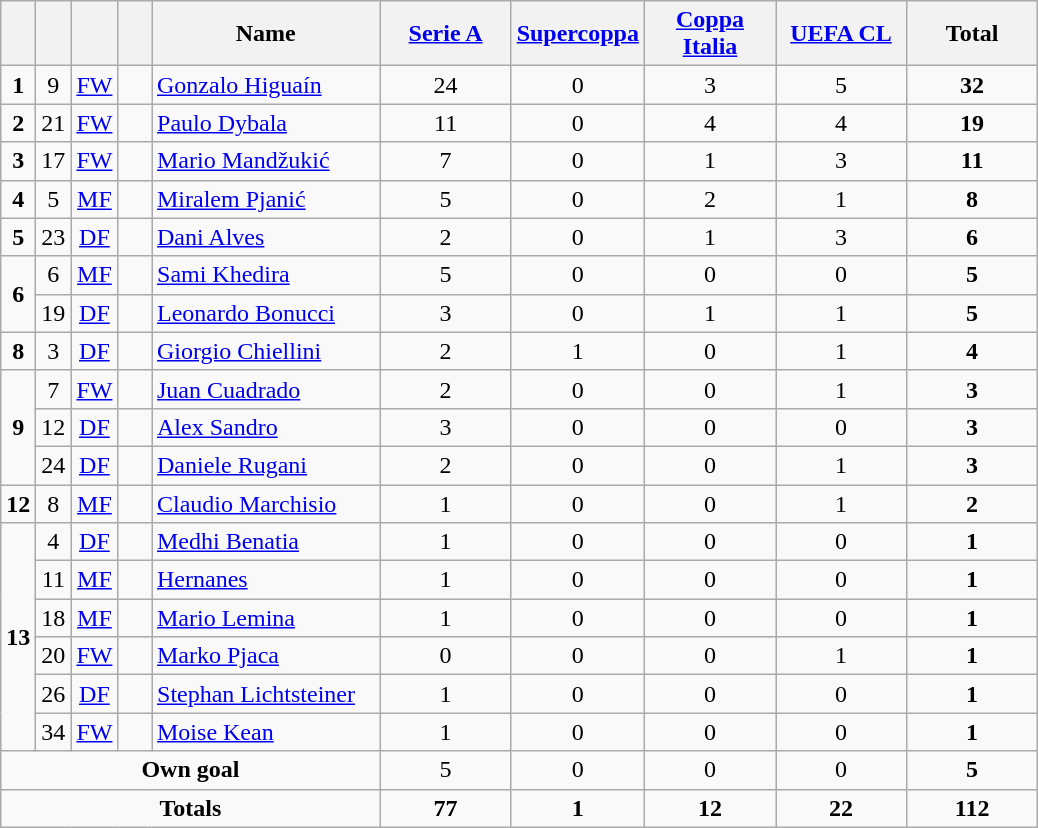<table class="wikitable" style="text-align:center">
<tr>
<th width=15></th>
<th width=15></th>
<th width=15></th>
<th width=15></th>
<th width=145>Name</th>
<th width=80><a href='#'>Serie A</a></th>
<th width=80><a href='#'>Supercoppa</a></th>
<th width=80><a href='#'>Coppa Italia</a></th>
<th width=80><a href='#'>UEFA CL</a></th>
<th width=80>Total</th>
</tr>
<tr>
<td><strong>1</strong></td>
<td>9</td>
<td><a href='#'>FW</a></td>
<td></td>
<td align=left><a href='#'>Gonzalo Higuaín</a></td>
<td>24</td>
<td>0</td>
<td>3</td>
<td>5</td>
<td><strong>32</strong></td>
</tr>
<tr>
<td><strong>2</strong></td>
<td>21</td>
<td><a href='#'>FW</a></td>
<td></td>
<td align=left><a href='#'>Paulo Dybala</a></td>
<td>11</td>
<td>0</td>
<td>4</td>
<td>4</td>
<td><strong>19</strong></td>
</tr>
<tr>
<td><strong>3</strong></td>
<td>17</td>
<td><a href='#'>FW</a></td>
<td></td>
<td align=left><a href='#'>Mario Mandžukić</a></td>
<td>7</td>
<td>0</td>
<td>1</td>
<td>3</td>
<td><strong>11</strong></td>
</tr>
<tr>
<td><strong>4</strong></td>
<td>5</td>
<td><a href='#'>MF</a></td>
<td></td>
<td align=left><a href='#'>Miralem Pjanić</a></td>
<td>5</td>
<td>0</td>
<td>2</td>
<td>1</td>
<td><strong>8</strong></td>
</tr>
<tr>
<td><strong>5</strong></td>
<td>23</td>
<td><a href='#'>DF</a></td>
<td></td>
<td align=left><a href='#'>Dani Alves</a></td>
<td>2</td>
<td>0</td>
<td>1</td>
<td>3</td>
<td><strong>6</strong></td>
</tr>
<tr>
<td rowspan=2><strong>6</strong></td>
<td>6</td>
<td><a href='#'>MF</a></td>
<td></td>
<td align=left><a href='#'>Sami Khedira</a></td>
<td>5</td>
<td>0</td>
<td>0</td>
<td>0</td>
<td><strong>5</strong></td>
</tr>
<tr>
<td>19</td>
<td><a href='#'>DF</a></td>
<td></td>
<td align=left><a href='#'>Leonardo Bonucci</a></td>
<td>3</td>
<td>0</td>
<td>1</td>
<td>1</td>
<td><strong>5</strong></td>
</tr>
<tr>
<td><strong>8</strong></td>
<td>3</td>
<td><a href='#'>DF</a></td>
<td></td>
<td align=left><a href='#'>Giorgio Chiellini</a></td>
<td>2</td>
<td>1</td>
<td>0</td>
<td>1</td>
<td><strong>4</strong></td>
</tr>
<tr>
<td rowspan=3><strong>9</strong></td>
<td>7</td>
<td><a href='#'>FW</a></td>
<td></td>
<td align=left><a href='#'>Juan Cuadrado</a></td>
<td>2</td>
<td>0</td>
<td>0</td>
<td>1</td>
<td><strong>3</strong></td>
</tr>
<tr>
<td>12</td>
<td><a href='#'>DF</a></td>
<td></td>
<td align=left><a href='#'>Alex Sandro</a></td>
<td>3</td>
<td>0</td>
<td>0</td>
<td>0</td>
<td><strong>3</strong></td>
</tr>
<tr>
<td>24</td>
<td><a href='#'>DF</a></td>
<td></td>
<td align=left><a href='#'>Daniele Rugani</a></td>
<td>2</td>
<td>0</td>
<td>0</td>
<td>1</td>
<td><strong>3</strong></td>
</tr>
<tr>
<td><strong>12</strong></td>
<td>8</td>
<td><a href='#'>MF</a></td>
<td></td>
<td align=left><a href='#'>Claudio Marchisio</a></td>
<td>1</td>
<td>0</td>
<td>0</td>
<td>1</td>
<td><strong>2</strong></td>
</tr>
<tr>
<td rowspan=6><strong>13</strong></td>
<td>4</td>
<td><a href='#'>DF</a></td>
<td></td>
<td align=left><a href='#'>Medhi Benatia</a></td>
<td>1</td>
<td>0</td>
<td>0</td>
<td>0</td>
<td><strong>1</strong></td>
</tr>
<tr>
<td>11</td>
<td><a href='#'>MF</a></td>
<td></td>
<td align=left><a href='#'>Hernanes</a></td>
<td>1</td>
<td>0</td>
<td>0</td>
<td>0</td>
<td><strong>1</strong></td>
</tr>
<tr>
<td>18</td>
<td><a href='#'>MF</a></td>
<td></td>
<td align=left><a href='#'>Mario Lemina</a></td>
<td>1</td>
<td>0</td>
<td>0</td>
<td>0</td>
<td><strong>1</strong></td>
</tr>
<tr>
<td>20</td>
<td><a href='#'>FW</a></td>
<td></td>
<td align=left><a href='#'>Marko Pjaca</a></td>
<td>0</td>
<td>0</td>
<td>0</td>
<td>1</td>
<td><strong>1</strong></td>
</tr>
<tr>
<td>26</td>
<td><a href='#'>DF</a></td>
<td></td>
<td align=left><a href='#'>Stephan Lichtsteiner</a></td>
<td>1</td>
<td>0</td>
<td>0</td>
<td>0</td>
<td><strong>1</strong></td>
</tr>
<tr>
<td>34</td>
<td><a href='#'>FW</a></td>
<td></td>
<td align=left><a href='#'>Moise Kean</a></td>
<td>1</td>
<td>0</td>
<td>0</td>
<td>0</td>
<td><strong>1</strong></td>
</tr>
<tr>
<td colspan=5><strong>Own goal</strong></td>
<td>5</td>
<td>0</td>
<td>0</td>
<td>0</td>
<td><strong>5</strong></td>
</tr>
<tr>
<td colspan=5><strong>Totals</strong></td>
<td><strong>77</strong></td>
<td><strong>1</strong></td>
<td><strong>12</strong></td>
<td><strong>22</strong></td>
<td><strong>112</strong></td>
</tr>
</table>
